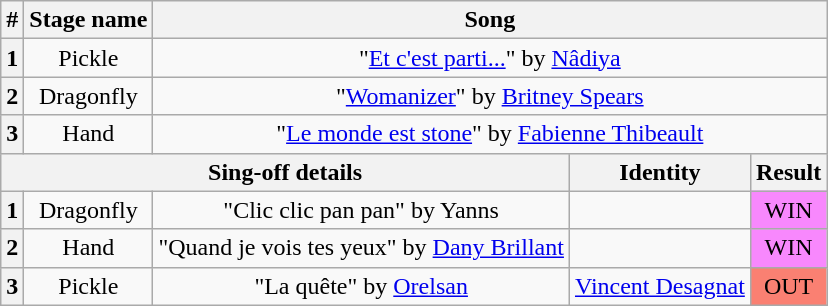<table class="wikitable plainrowheaders" style="text-align: center;">
<tr>
<th>#</th>
<th>Stage name</th>
<th colspan="3">Song</th>
</tr>
<tr>
<th>1</th>
<td>Pickle</td>
<td colspan="3">"<a href='#'>Et c'est parti...</a>" by <a href='#'>Nâdiya</a></td>
</tr>
<tr>
<th>2</th>
<td>Dragonfly</td>
<td colspan="3">"<a href='#'>Womanizer</a>" by <a href='#'>Britney Spears</a></td>
</tr>
<tr>
<th>3</th>
<td>Hand</td>
<td colspan="3">"<a href='#'>Le monde est stone</a>"  by <a href='#'>Fabienne Thibeault</a></td>
</tr>
<tr>
<th colspan="3">Sing-off details</th>
<th>Identity</th>
<th>Result</th>
</tr>
<tr>
<th>1</th>
<td>Dragonfly</td>
<td>"Clic clic pan pan" by Yanns</td>
<td></td>
<td bgcolor="#F888FD">WIN</td>
</tr>
<tr>
<th>2</th>
<td>Hand</td>
<td>"Quand je vois tes yeux" by <a href='#'>Dany Brillant</a></td>
<td></td>
<td bgcolor="#F888FD">WIN</td>
</tr>
<tr>
<th>3</th>
<td>Pickle</td>
<td>"La quête" by <a href='#'>Orelsan</a></td>
<td><a href='#'>Vincent Desagnat</a></td>
<td bgcolor=salmon>OUT</td>
</tr>
</table>
